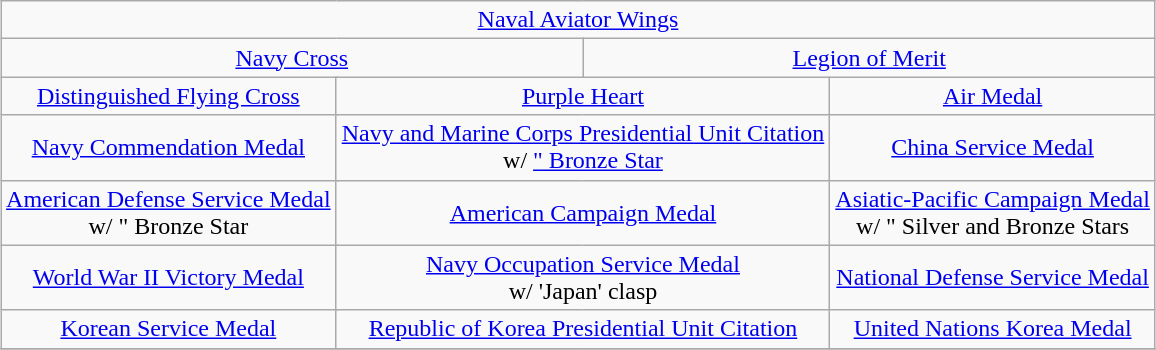<table class="wikitable" style="margin:1em auto; text-align:center;">
<tr>
<td colspan="5"><a href='#'>Naval Aviator Wings</a></td>
</tr>
<tr>
<td colspan="3"><a href='#'>Navy Cross</a></td>
<td colspan="3"><a href='#'>Legion of Merit</a></td>
</tr>
<tr>
<td colspan="2"><a href='#'>Distinguished Flying Cross</a></td>
<td colspan="2"><a href='#'>Purple Heart</a></td>
<td colspan="2"><a href='#'>Air Medal</a></td>
</tr>
<tr>
<td colspan="2"><a href='#'>Navy Commendation Medal</a></td>
<td colspan="2"><a href='#'>Navy and Marine Corps Presidential Unit Citation</a><br> w/ <a href='#'>" Bronze Star</a></td>
<td colspan="2"><a href='#'>China Service Medal</a></td>
</tr>
<tr>
<td colspan="2"><a href='#'>American Defense Service Medal</a><br>w/ " Bronze Star</td>
<td colspan="2"><a href='#'>American Campaign Medal</a></td>
<td colspan="2"><a href='#'>Asiatic-Pacific Campaign Medal</a><br>w/ " Silver and Bronze Stars</td>
</tr>
<tr>
<td colspan="2"><a href='#'>World War II Victory Medal</a></td>
<td colspan="2"><a href='#'>Navy Occupation Service Medal</a><br>w/ 'Japan' clasp</td>
<td colspan="2"><a href='#'>National Defense Service Medal</a></td>
</tr>
<tr>
<td colspan="2"><a href='#'>Korean Service Medal</a></td>
<td colspan="2"><a href='#'>Republic of Korea Presidential Unit Citation</a></td>
<td colspan="2"><a href='#'>United Nations Korea Medal</a></td>
</tr>
<tr>
</tr>
</table>
